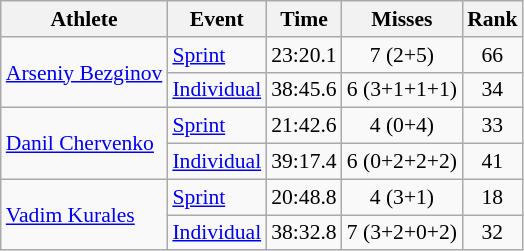<table class="wikitable" style="font-size:90%">
<tr>
<th>Athlete</th>
<th>Event</th>
<th>Time</th>
<th>Misses</th>
<th>Rank</th>
</tr>
<tr align=center>
<td align=left rowspan=2><a href='#'>Arseniy Bezginov</a></td>
<td align=left><a href='#'>Sprint</a></td>
<td>23:20.1</td>
<td>7 (2+5)</td>
<td>66</td>
</tr>
<tr align=center>
<td align=left><a href='#'>Individual</a></td>
<td>38:45.6</td>
<td>6 (3+1+1+1)</td>
<td>34</td>
</tr>
<tr align=center>
<td align=left rowspan=2><a href='#'>Danil Chervenko</a></td>
<td align=left><a href='#'>Sprint</a></td>
<td>21:42.6</td>
<td>4 (0+4)</td>
<td>33</td>
</tr>
<tr align=center>
<td align=left><a href='#'>Individual</a></td>
<td>39:17.4</td>
<td>6 (0+2+2+2)</td>
<td>41</td>
</tr>
<tr align=center>
<td align=left rowspan=2><a href='#'>Vadim Kurales</a></td>
<td align=left><a href='#'>Sprint</a></td>
<td>20:48.8</td>
<td>4 (3+1)</td>
<td>18</td>
</tr>
<tr align=center>
<td align=left><a href='#'>Individual</a></td>
<td>38:32.8</td>
<td>7 (3+2+0+2)</td>
<td>32</td>
</tr>
</table>
